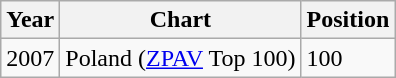<table class="wikitable">
<tr>
<th>Year</th>
<th>Chart</th>
<th>Position</th>
</tr>
<tr>
<td>2007</td>
<td>Poland (<a href='#'>ZPAV</a> Top 100)</td>
<td>100</td>
</tr>
</table>
